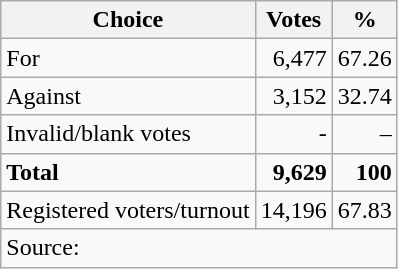<table class=wikitable style=text-align:right>
<tr>
<th>Choice</th>
<th>Votes</th>
<th>%</th>
</tr>
<tr>
<td align=left>For</td>
<td>6,477</td>
<td>67.26</td>
</tr>
<tr>
<td align=left>Against</td>
<td>3,152</td>
<td>32.74</td>
</tr>
<tr>
<td align=left>Invalid/blank votes</td>
<td>-</td>
<td>–</td>
</tr>
<tr>
<td align=left><strong>Total</strong></td>
<td><strong>9,629</strong></td>
<td><strong>100</strong></td>
</tr>
<tr>
<td align=left>Registered voters/turnout</td>
<td>14,196</td>
<td>67.83</td>
</tr>
<tr>
<td colspan=3 align=left>Source: </td>
</tr>
</table>
